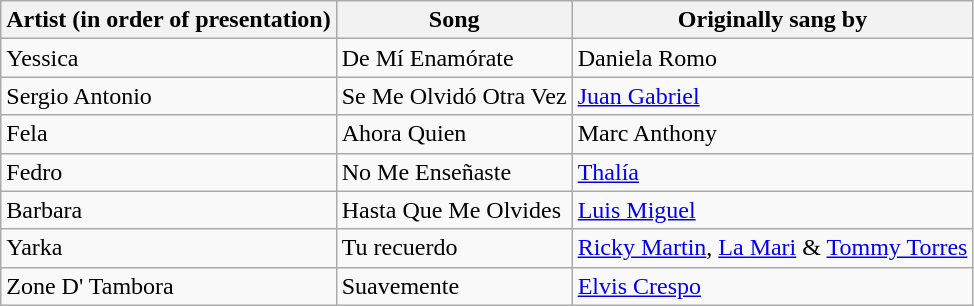<table class="wikitable sortable">
<tr>
<th>Artist (in order of presentation)</th>
<th>Song</th>
<th>Originally sang by</th>
</tr>
<tr>
<td>Yessica</td>
<td>De Mí Enamórate</td>
<td>Daniela Romo</td>
</tr>
<tr>
<td>Sergio Antonio</td>
<td>Se Me Olvidó Otra Vez</td>
<td><a href='#'>Juan Gabriel</a></td>
</tr>
<tr>
<td>Fela</td>
<td>Ahora Quien</td>
<td>Marc Anthony</td>
</tr>
<tr>
<td>Fedro</td>
<td>No Me Enseñaste</td>
<td><a href='#'>Thalía</a></td>
</tr>
<tr>
<td>Barbara</td>
<td>Hasta Que Me Olvides</td>
<td><a href='#'>Luis Miguel</a></td>
</tr>
<tr>
<td>Yarka</td>
<td>Tu recuerdo</td>
<td><a href='#'>Ricky Martin</a>, <a href='#'>La Mari</a> & <a href='#'>Tommy Torres</a></td>
</tr>
<tr>
<td>Zone D' Tambora</td>
<td>Suavemente</td>
<td><a href='#'>Elvis Crespo</a></td>
</tr>
</table>
